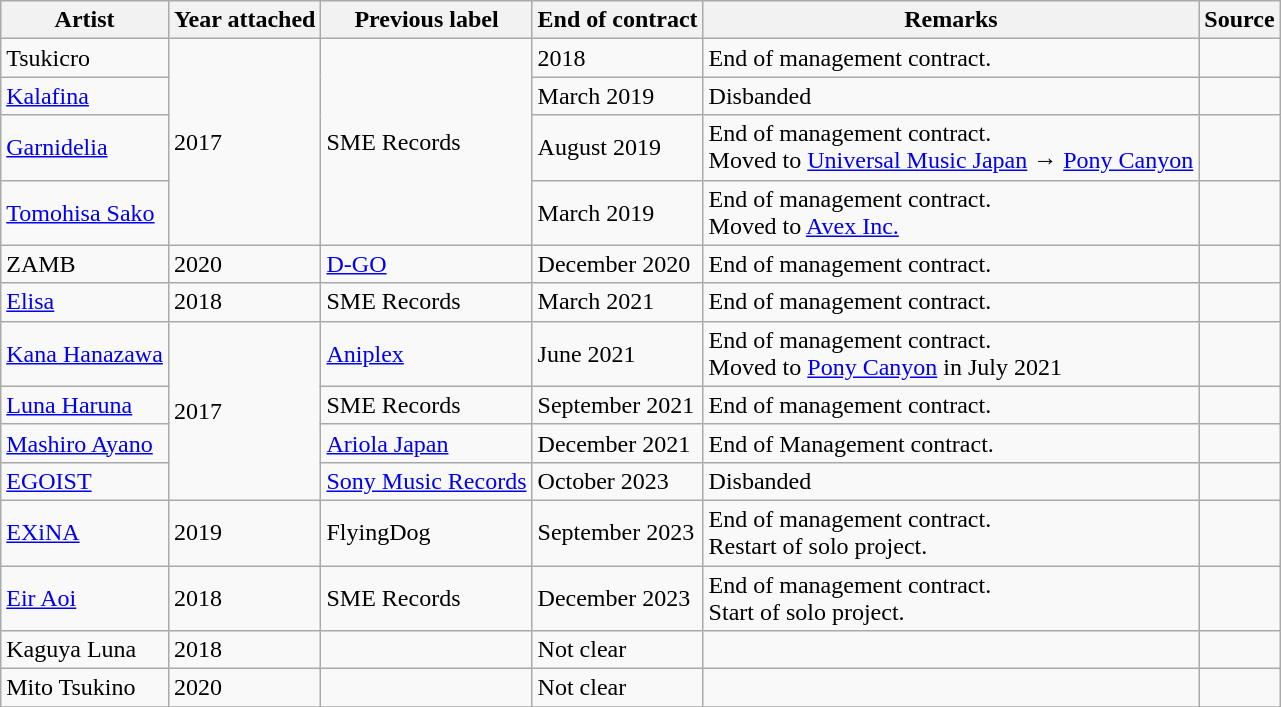<table class="wikitable">
<tr>
<th>Artist</th>
<th>Year attached</th>
<th>Previous label</th>
<th>End of contract</th>
<th>Remarks</th>
<th>Source</th>
</tr>
<tr>
<td>Tsukicro</td>
<td rowspan='4'>2017</td>
<td rowspan='4'>SME Records</td>
<td>2018</td>
<td>End of management contract.</td>
<td></td>
</tr>
<tr>
<td><a href='#'>Kalafina</a></td>
<td>March 2019</td>
<td>Disbanded</td>
<td></td>
</tr>
<tr>
<td><a href='#'>Garnidelia</a></td>
<td>August 2019</td>
<td>End of management contract. <br> Moved to <a href='#'>Universal Music Japan</a> → <a href='#'>Pony Canyon</a></td>
<td></td>
</tr>
<tr>
<td><a href='#'>Tomohisa Sako</a></td>
<td>March 2019</td>
<td>End of management contract. <br> Moved to <a href='#'>Avex Inc.</a></td>
<td></td>
</tr>
<tr>
<td>ZAMB</td>
<td>2020</td>
<td><a href='#'>D-GO</a></td>
<td>December 2020</td>
<td>End of management contract.</td>
<td></td>
</tr>
<tr>
<td><a href='#'>Elisa</a></td>
<td>2018</td>
<td>SME Records</td>
<td>March 2021</td>
<td>End of management contract.</td>
<td></td>
</tr>
<tr>
<td><a href='#'>Kana Hanazawa</a></td>
<td rowspan='4'>2017</td>
<td><a href='#'>Aniplex</a></td>
<td>June 2021</td>
<td>End of management contract. <br> Moved to <a href='#'>Pony Canyon</a> in July 2021</td>
<td></td>
</tr>
<tr>
<td><a href='#'>Luna Haruna</a></td>
<td>SME Records</td>
<td>September 2021</td>
<td>End of management contract.</td>
<td></td>
</tr>
<tr>
<td><a href='#'>Mashiro Ayano</a></td>
<td><a href='#'>Ariola Japan</a></td>
<td>December 2021</td>
<td>End of Management contract.</td>
<td></td>
</tr>
<tr>
<td><a href='#'>EGOIST</a></td>
<td><a href='#'>Sony Music Records</a></td>
<td>October 2023</td>
<td>Disbanded</td>
<td></td>
</tr>
<tr>
<td><a href='#'>EXiNA</a></td>
<td>2019</td>
<td>FlyingDog</td>
<td>September 2023</td>
<td>End of management contract. <br> Restart of solo project.</td>
<td></td>
</tr>
<tr>
<td><a href='#'>Eir Aoi</a></td>
<td>2018</td>
<td>SME Records</td>
<td>December 2023</td>
<td>End of management contract. <br> Start of solo project.</td>
<td></td>
</tr>
<tr>
<td>Kaguya Luna</td>
<td>2018</td>
<td></td>
<td>Not clear</td>
<td></td>
<td></td>
</tr>
<tr>
<td>Mito Tsukino</td>
<td>2020</td>
<td></td>
<td>Not clear</td>
<td></td>
<td></td>
</tr>
<tr>
</tr>
</table>
